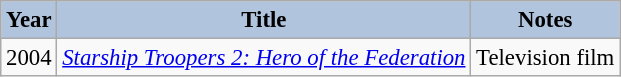<table class="wikitable" style="font-size:95%;">
<tr>
<th style="background:#B0C4DE;">Year</th>
<th style="background:#B0C4DE;">Title</th>
<th style="background:#B0C4DE;">Notes</th>
</tr>
<tr>
<td>2004</td>
<td><em><a href='#'>Starship Troopers 2: Hero of the Federation</a></em></td>
<td>Television film</td>
</tr>
</table>
